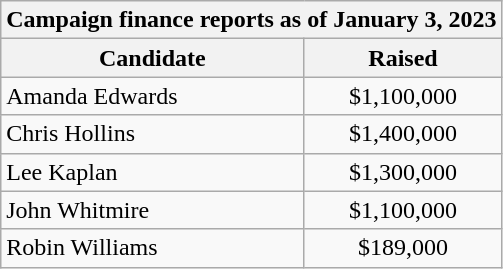<table class="wikitable sortable">
<tr>
<th colspan="3">Campaign finance reports as of January 3, 2023</th>
</tr>
<tr style="text-align:center;">
<th>Candidate</th>
<th>Raised</th>
</tr>
<tr>
<td>Amanda Edwards</td>
<td align="center">$1,100,000</td>
</tr>
<tr>
<td>Chris Hollins</td>
<td align="center">$1,400,000</td>
</tr>
<tr>
<td>Lee Kaplan</td>
<td align="center">$1,300,000</td>
</tr>
<tr>
<td>John Whitmire</td>
<td align="center">$1,100,000</td>
</tr>
<tr>
<td>Robin Williams</td>
<td align="center">$189,000</td>
</tr>
</table>
